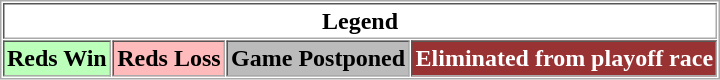<table align="center" border="1" cellpadding="2" cellspacing="1" style="border:1px solid #aaa">
<tr>
<th colspan="4">Legend</th>
</tr>
<tr>
<th bgcolor="bbffbb">Reds Win</th>
<th bgcolor="ffbbbb">Reds Loss</th>
<th bgcolor="bbbbbb">Game Postponed</th>
<th style="background:#993333;color:white;">Eliminated from playoff race</th>
</tr>
</table>
